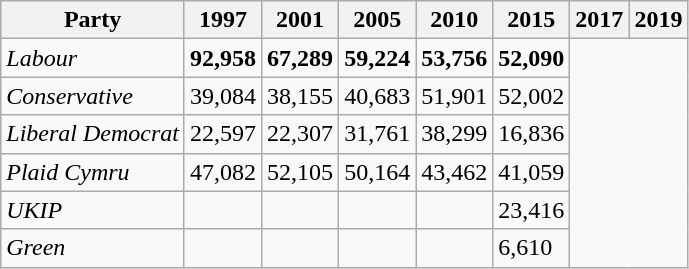<table class="wikitable">
<tr>
<th>Party</th>
<th>1997</th>
<th>2001</th>
<th>2005</th>
<th>2010</th>
<th>2015</th>
<th>2017</th>
<th>2019</th>
</tr>
<tr>
<td><em>Labour</em></td>
<td bgcolor=><strong>92,958</strong></td>
<td bgcolor=><strong>67,289</strong></td>
<td bgcolor=><strong>59,224</strong></td>
<td bgcolor=><strong>53,756</strong></td>
<td bgcolor=><strong>52,090</strong></td>
</tr>
<tr>
<td><em>Conservative</em></td>
<td>39,084</td>
<td>38,155</td>
<td>40,683</td>
<td>51,901</td>
<td>52,002</td>
</tr>
<tr>
<td><em>Liberal Democrat</em></td>
<td>22,597</td>
<td>22,307</td>
<td>31,761</td>
<td>38,299</td>
<td>16,836</td>
</tr>
<tr>
<td><em>Plaid Cymru</em></td>
<td>47,082</td>
<td>52,105</td>
<td>50,164</td>
<td>43,462</td>
<td>41,059</td>
</tr>
<tr>
<td><em>UKIP</em></td>
<td></td>
<td></td>
<td></td>
<td></td>
<td>23,416</td>
</tr>
<tr>
<td><em>Green</em></td>
<td></td>
<td></td>
<td></td>
<td></td>
<td>6,610</td>
</tr>
</table>
